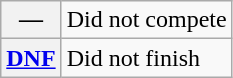<table class="wikitable">
<tr>
<th scope="row">—</th>
<td>Did not compete</td>
</tr>
<tr>
<th scope="row"><a href='#'>DNF</a></th>
<td>Did not finish</td>
</tr>
</table>
